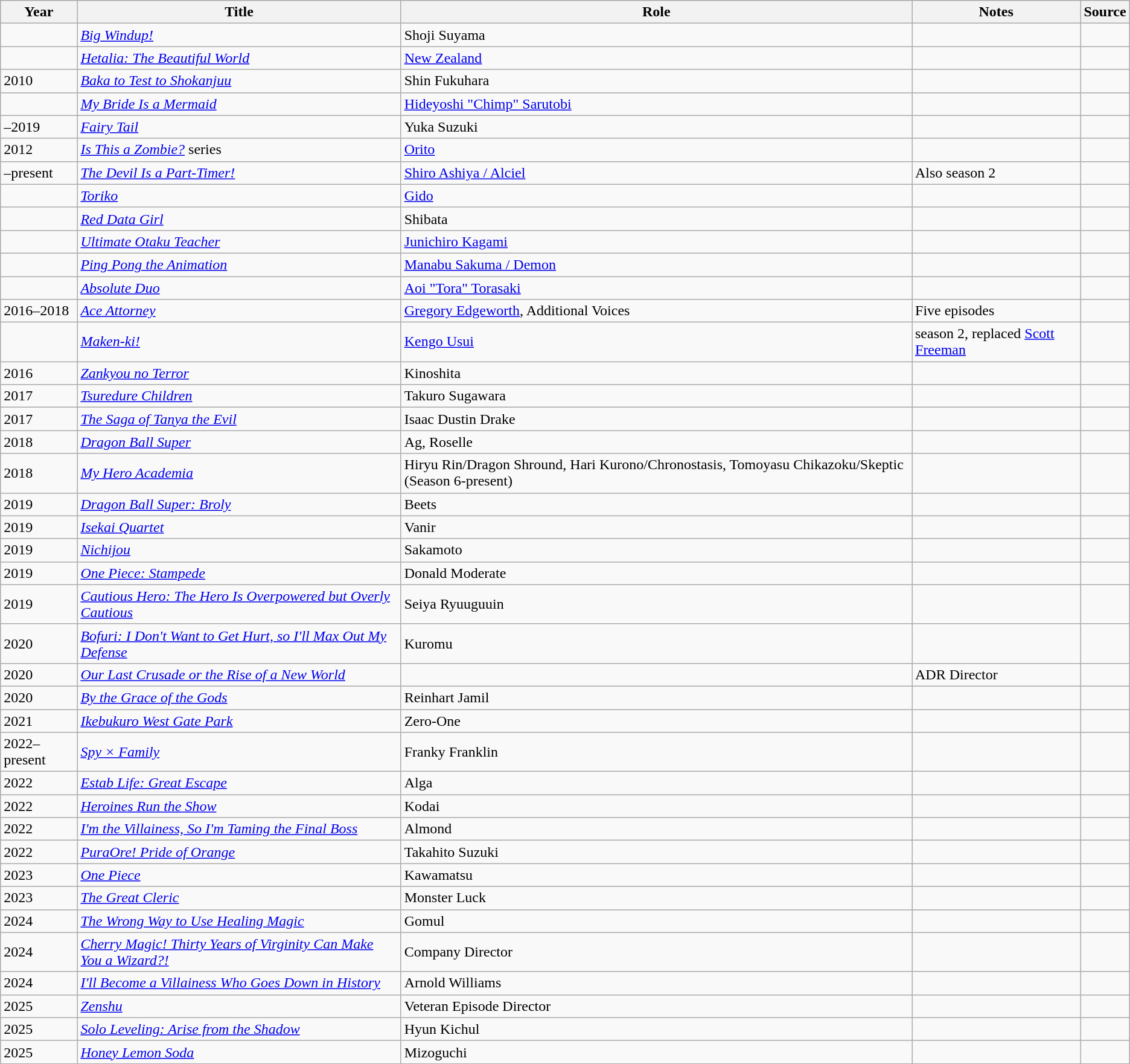<table class="wikitable sortable plainrowheaders">
<tr>
<th>Year</th>
<th>Title</th>
<th>Role</th>
<th class="unsortable">Notes</th>
<th class="unsortable">Source</th>
</tr>
<tr>
<td></td>
<td><em><a href='#'>Big Windup!</a></em></td>
<td>Shoji Suyama</td>
<td></td>
<td></td>
</tr>
<tr>
<td></td>
<td><em><a href='#'>Hetalia: The Beautiful World</a></em></td>
<td><a href='#'>New Zealand</a></td>
<td></td>
<td></td>
</tr>
<tr>
<td>2010</td>
<td><em><a href='#'>Baka to Test to Shokanjuu</a></em></td>
<td>Shin Fukuhara</td>
<td></td>
<td></td>
</tr>
<tr>
<td></td>
<td><em><a href='#'>My Bride Is a Mermaid</a></em></td>
<td><a href='#'>Hideyoshi "Chimp" Sarutobi</a></td>
<td></td>
<td></td>
</tr>
<tr>
<td>–2019</td>
<td><em><a href='#'>Fairy Tail</a></em></td>
<td>Yuka Suzuki</td>
<td></td>
<td></td>
</tr>
<tr>
<td>2012</td>
<td><em><a href='#'>Is This a Zombie?</a></em> series</td>
<td><a href='#'>Orito</a></td>
<td></td>
<td></td>
</tr>
<tr>
<td>–present</td>
<td><em><a href='#'>The Devil Is a Part-Timer!</a></em></td>
<td><a href='#'>Shiro Ashiya / Alciel</a></td>
<td>Also season 2</td>
<td></td>
</tr>
<tr>
<td></td>
<td><em><a href='#'>Toriko</a></em></td>
<td><a href='#'>Gido</a></td>
<td></td>
<td></td>
</tr>
<tr>
<td></td>
<td><em><a href='#'>Red Data Girl</a></em></td>
<td>Shibata</td>
<td></td>
<td></td>
</tr>
<tr>
<td></td>
<td><em><a href='#'>Ultimate Otaku Teacher</a></em></td>
<td><a href='#'>Junichiro Kagami</a></td>
<td></td>
<td></td>
</tr>
<tr>
<td></td>
<td><em><a href='#'>Ping Pong the Animation</a></em></td>
<td><a href='#'>Manabu Sakuma / Demon</a></td>
<td></td>
<td></td>
</tr>
<tr>
<td></td>
<td><em><a href='#'>Absolute Duo</a></em></td>
<td><a href='#'>Aoi "Tora" Torasaki</a></td>
<td></td>
<td></td>
</tr>
<tr>
<td>2016–2018</td>
<td><em><a href='#'>Ace Attorney</a></em></td>
<td><a href='#'>Gregory Edgeworth</a>, Additional Voices</td>
<td>Five episodes</td>
<td></td>
</tr>
<tr>
<td></td>
<td><em><a href='#'>Maken-ki!</a></em></td>
<td><a href='#'>Kengo Usui</a></td>
<td>season 2, replaced <a href='#'>Scott Freeman</a></td>
<td></td>
</tr>
<tr>
<td>2016</td>
<td><em><a href='#'>Zankyou no Terror</a></em></td>
<td>Kinoshita</td>
<td></td>
<td></td>
</tr>
<tr>
<td>2017</td>
<td><em><a href='#'>Tsuredure Children</a></em></td>
<td>Takuro Sugawara</td>
<td></td>
<td></td>
</tr>
<tr>
<td>2017</td>
<td><em><a href='#'>The Saga of Tanya the Evil</a></em></td>
<td>Isaac Dustin Drake</td>
<td></td>
<td></td>
</tr>
<tr>
<td>2018</td>
<td><em><a href='#'>Dragon Ball Super</a></em></td>
<td>Ag, Roselle</td>
<td></td>
<td></td>
</tr>
<tr>
<td>2018</td>
<td><em><a href='#'>My Hero Academia</a></em></td>
<td>Hiryu Rin/Dragon Shround, Hari Kurono/Chronostasis, Tomoyasu Chikazoku/Skeptic (Season 6-present)</td>
<td></td>
<td></td>
</tr>
<tr>
<td>2019</td>
<td><em><a href='#'>Dragon Ball Super: Broly</a></em></td>
<td>Beets</td>
<td></td>
<td></td>
</tr>
<tr>
<td>2019</td>
<td><em><a href='#'>Isekai Quartet</a></em></td>
<td>Vanir</td>
<td></td>
<td></td>
</tr>
<tr>
<td>2019</td>
<td><em><a href='#'>Nichijou</a></em></td>
<td>Sakamoto</td>
<td></td>
<td></td>
</tr>
<tr>
<td>2019</td>
<td><em><a href='#'>One Piece: Stampede</a></em></td>
<td>Donald Moderate</td>
<td></td>
<td></td>
</tr>
<tr>
<td>2019</td>
<td><em><a href='#'>Cautious Hero: The Hero Is Overpowered but Overly Cautious</a></em></td>
<td>Seiya Ryuuguuin</td>
<td></td>
<td></td>
</tr>
<tr>
<td>2020</td>
<td><em><a href='#'>Bofuri: I Don't Want to Get Hurt, so I'll Max Out My Defense</a></em></td>
<td>Kuromu</td>
<td></td>
<td></td>
</tr>
<tr>
<td>2020</td>
<td><em><a href='#'>Our Last Crusade or the Rise of a New World</a></em></td>
<td></td>
<td>ADR Director</td>
<td></td>
</tr>
<tr>
<td>2020</td>
<td><em><a href='#'>By the Grace of the Gods</a></em></td>
<td>Reinhart Jamil</td>
<td></td>
<td></td>
</tr>
<tr>
<td>2021</td>
<td><em><a href='#'>Ikebukuro West Gate Park</a></em></td>
<td>Zero-One</td>
<td></td>
<td></td>
</tr>
<tr>
<td>2022–present</td>
<td><em><a href='#'>Spy × Family</a></em></td>
<td>Franky Franklin</td>
<td></td>
<td></td>
</tr>
<tr>
<td>2022</td>
<td><em><a href='#'>Estab Life: Great Escape</a></em></td>
<td>Alga</td>
<td></td>
<td></td>
</tr>
<tr>
<td>2022</td>
<td><em><a href='#'>Heroines Run the Show</a></em></td>
<td>Kodai</td>
<td></td>
<td></td>
</tr>
<tr>
<td>2022</td>
<td><em><a href='#'>I'm the Villainess, So I'm Taming the Final Boss</a></em></td>
<td>Almond</td>
<td></td>
<td></td>
</tr>
<tr>
<td>2022</td>
<td><em><a href='#'>PuraOre! Pride of Orange</a></em></td>
<td>Takahito Suzuki</td>
<td></td>
<td></td>
</tr>
<tr>
<td>2023</td>
<td><em><a href='#'>One Piece</a></em></td>
<td>Kawamatsu</td>
<td></td>
<td></td>
</tr>
<tr>
<td>2023</td>
<td><em><a href='#'>The Great Cleric</a></em></td>
<td>Monster Luck</td>
<td></td>
<td></td>
</tr>
<tr>
<td>2024</td>
<td><em><a href='#'>The Wrong Way to Use Healing Magic</a></em></td>
<td>Gomul</td>
<td></td>
<td></td>
</tr>
<tr>
<td>2024</td>
<td><em><a href='#'>Cherry Magic! Thirty Years of Virginity Can Make You a Wizard?!</a></em></td>
<td>Company Director</td>
<td></td>
<td></td>
</tr>
<tr>
<td>2024</td>
<td><em><a href='#'>I'll Become a Villainess Who Goes Down in History</a></em></td>
<td>Arnold Williams</td>
<td></td>
<td></td>
</tr>
<tr>
<td>2025</td>
<td><em><a href='#'>Zenshu</a></em></td>
<td>Veteran Episode Director</td>
<td></td>
<td></td>
</tr>
<tr>
<td>2025</td>
<td><em><a href='#'>Solo Leveling: Arise from the Shadow</a></em></td>
<td>Hyun Kichul</td>
<td></td>
<td></td>
</tr>
<tr>
<td>2025</td>
<td><em><a href='#'>Honey Lemon Soda</a></em></td>
<td>Mizoguchi</td>
<td></td>
<td></td>
</tr>
</table>
